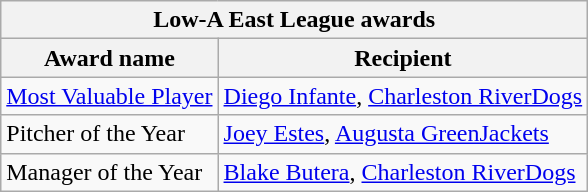<table class="wikitable">
<tr>
<th colspan="2">Low-A East League awards</th>
</tr>
<tr>
<th>Award name</th>
<th>Recipient</th>
</tr>
<tr>
<td><a href='#'>Most Valuable Player</a></td>
<td><a href='#'>Diego Infante</a>, <a href='#'>Charleston RiverDogs</a></td>
</tr>
<tr>
<td>Pitcher of the Year</td>
<td><a href='#'>Joey Estes</a>, <a href='#'>Augusta GreenJackets</a></td>
</tr>
<tr>
<td>Manager of the Year</td>
<td><a href='#'>Blake Butera</a>, <a href='#'>Charleston RiverDogs</a></td>
</tr>
</table>
